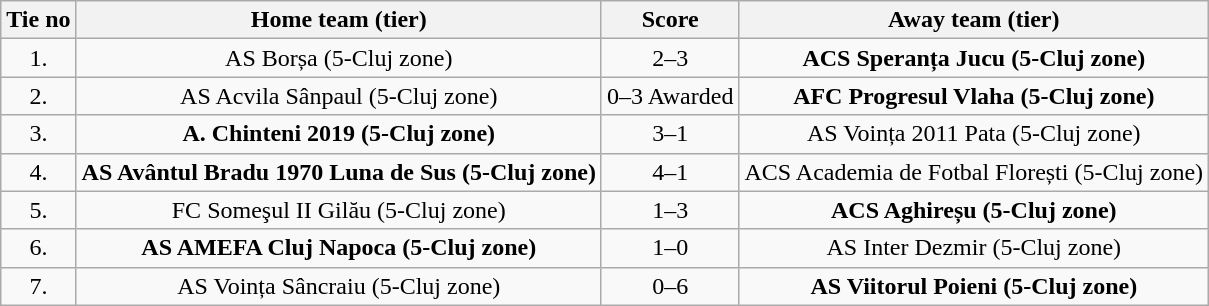<table class="wikitable" style="text-align: center">
<tr>
<th>Tie no</th>
<th>Home team (tier)</th>
<th>Score</th>
<th>Away team (tier)</th>
</tr>
<tr>
<td>1.</td>
<td>AS Borșa (5-Cluj zone)</td>
<td>2–3</td>
<td><strong>ACS Speranța Jucu (5-Cluj zone)</strong></td>
</tr>
<tr>
<td>2.</td>
<td>AS Acvila Sânpaul (5-Cluj zone)</td>
<td>0–3 Awarded</td>
<td><strong>AFC Progresul Vlaha (5-Cluj zone)</strong></td>
</tr>
<tr>
<td>3.</td>
<td><strong>A. Chinteni 2019 (5-Cluj zone)</strong></td>
<td>3–1</td>
<td>AS Voința 2011 Pata (5-Cluj zone)</td>
</tr>
<tr>
<td>4.</td>
<td><strong>AS Avântul Bradu 1970 Luna de Sus (5-Cluj zone)</strong></td>
<td>4–1</td>
<td>ACS Academia de Fotbal Florești (5-Cluj zone)</td>
</tr>
<tr>
<td>5.</td>
<td>FC Someşul II Gilău (5-Cluj zone)</td>
<td>1–3</td>
<td><strong>ACS Aghireșu (5-Cluj zone)</strong></td>
</tr>
<tr>
<td>6.</td>
<td><strong>AS AMEFA Cluj Napoca (5-Cluj zone)</strong></td>
<td>1–0</td>
<td>AS Inter Dezmir (5-Cluj zone)</td>
</tr>
<tr>
<td>7.</td>
<td>AS Voința Sâncraiu (5-Cluj zone)</td>
<td>0–6</td>
<td><strong>AS Viitorul Poieni (5-Cluj zone)</strong></td>
</tr>
</table>
